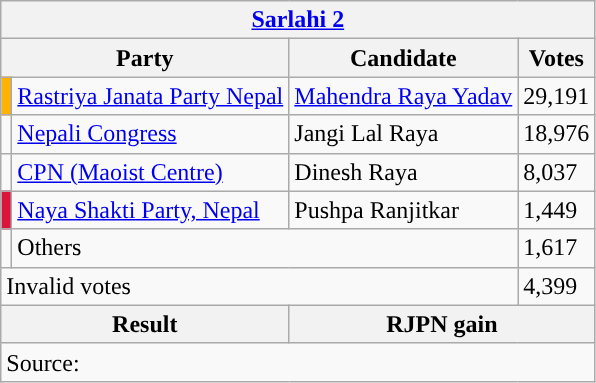<table class="wikitable">
<tr>
<th colspan="4"><a href='#'>Sarlahi 2</a></th>
</tr>
<tr>
<th colspan="2">Party</th>
<th>Candidate</th>
<th>Votes</th>
</tr>
<tr>
<td style="background-color:#ffb300"></td>
<td><a href='#'>Rastriya Janata Party Nepal</a></td>
<td><a href='#'>Mahendra Raya Yadav</a></td>
<td>29,191</td>
</tr>
<tr>
<td style="background-color:"></td>
<td><a href='#'>Nepali Congress</a></td>
<td>Jangi Lal Raya</td>
<td>18,976</td>
</tr>
<tr>
<td style="background-color:"></td>
<td><a href='#'>CPN (Maoist Centre)</a></td>
<td>Dinesh Raya</td>
<td>8,037</td>
</tr>
<tr>
<td style="background-color:crimson"></td>
<td><a href='#'>Naya Shakti Party, Nepal</a></td>
<td>Pushpa Ranjitkar</td>
<td>1,449</td>
</tr>
<tr>
<td></td>
<td colspan="2">Others</td>
<td>1,617</td>
</tr>
<tr>
<td colspan="3">Invalid votes</td>
<td>4,399</td>
</tr>
<tr>
<th colspan="2">Result</th>
<th colspan="2">RJPN gain</th>
</tr>
<tr>
<td colspan="4">Source: </td>
</tr>
</table>
